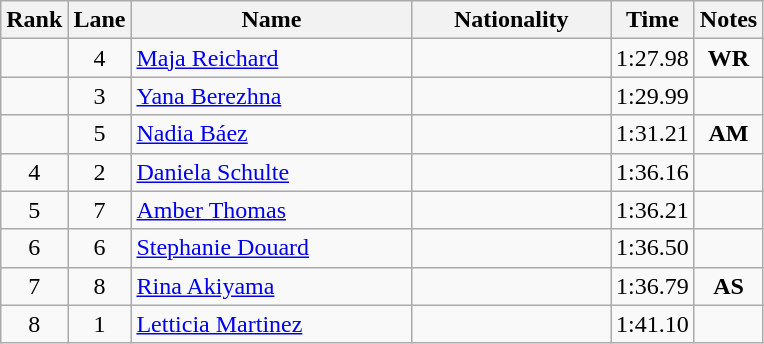<table class="wikitable sortable" style="text-align:center">
<tr>
<th>Rank</th>
<th>Lane</th>
<th style="width:180px">Name</th>
<th style="width:125px">Nationality</th>
<th>Time</th>
<th>Notes</th>
</tr>
<tr>
<td></td>
<td>4</td>
<td style="text-align:left;"><a href='#'>Maja Reichard</a></td>
<td style="text-align:left;"></td>
<td>1:27.98</td>
<td><strong>WR</strong></td>
</tr>
<tr>
<td></td>
<td>3</td>
<td style="text-align:left;"><a href='#'>Yana Berezhna</a></td>
<td style="text-align:left;"></td>
<td>1:29.99</td>
<td></td>
</tr>
<tr>
<td></td>
<td>5</td>
<td style="text-align:left;"><a href='#'>Nadia Báez</a></td>
<td style="text-align:left;"></td>
<td>1:31.21</td>
<td><strong>AM</strong></td>
</tr>
<tr>
<td>4</td>
<td>2</td>
<td style="text-align:left;"><a href='#'>Daniela Schulte</a></td>
<td style="text-align:left;"></td>
<td>1:36.16</td>
<td></td>
</tr>
<tr>
<td>5</td>
<td>7</td>
<td style="text-align:left;"><a href='#'>Amber Thomas</a></td>
<td style="text-align:left;"></td>
<td>1:36.21</td>
<td></td>
</tr>
<tr>
<td>6</td>
<td>6</td>
<td style="text-align:left;"><a href='#'>Stephanie Douard</a></td>
<td style="text-align:left;"></td>
<td>1:36.50</td>
<td></td>
</tr>
<tr>
<td>7</td>
<td>8</td>
<td style="text-align:left;"><a href='#'>Rina Akiyama</a></td>
<td style="text-align:left;"></td>
<td>1:36.79</td>
<td><strong>AS</strong></td>
</tr>
<tr>
<td>8</td>
<td>1</td>
<td style="text-align:left;"><a href='#'>Letticia Martinez</a></td>
<td style="text-align:left;"></td>
<td>1:41.10</td>
<td></td>
</tr>
</table>
